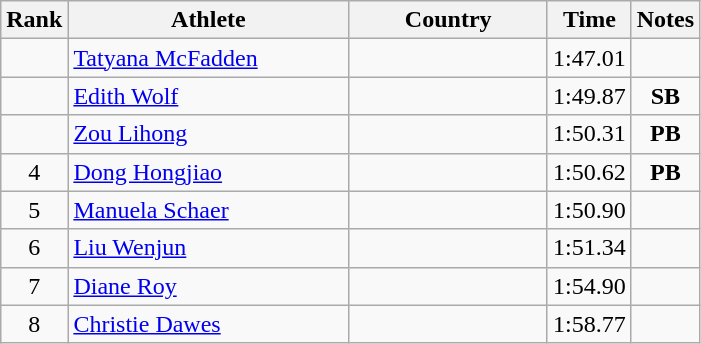<table class="wikitable sortable" style="text-align:center">
<tr>
<th>Rank</th>
<th style="width:180px">Athlete</th>
<th style="width:125px">Country</th>
<th>Time</th>
<th>Notes</th>
</tr>
<tr>
<td></td>
<td style="text-align:left;"><a href='#'>Tatyana McFadden</a></td>
<td style="text-align:left;"></td>
<td>1:47.01</td>
<td></td>
</tr>
<tr>
<td></td>
<td style="text-align:left;"><a href='#'>Edith Wolf</a></td>
<td style="text-align:left;"></td>
<td>1:49.87</td>
<td><strong>SB</strong></td>
</tr>
<tr>
<td></td>
<td style="text-align:left;"><a href='#'>Zou Lihong</a></td>
<td style="text-align:left;"></td>
<td>1:50.31</td>
<td><strong>PB</strong></td>
</tr>
<tr>
<td>4</td>
<td style="text-align:left;"><a href='#'>Dong Hongjiao</a></td>
<td style="text-align:left;"></td>
<td>1:50.62</td>
<td><strong>PB</strong></td>
</tr>
<tr>
<td>5</td>
<td style="text-align:left;"><a href='#'>Manuela Schaer</a></td>
<td style="text-align:left;"></td>
<td>1:50.90</td>
<td></td>
</tr>
<tr>
<td>6</td>
<td style="text-align:left;"><a href='#'>Liu Wenjun</a></td>
<td style="text-align:left;"></td>
<td>1:51.34</td>
<td></td>
</tr>
<tr>
<td>7</td>
<td style="text-align:left;"><a href='#'>Diane Roy</a></td>
<td style="text-align:left;"></td>
<td>1:54.90</td>
<td></td>
</tr>
<tr>
<td>8</td>
<td style="text-align:left;"><a href='#'>Christie Dawes</a></td>
<td style="text-align:left;"></td>
<td>1:58.77</td>
<td></td>
</tr>
</table>
